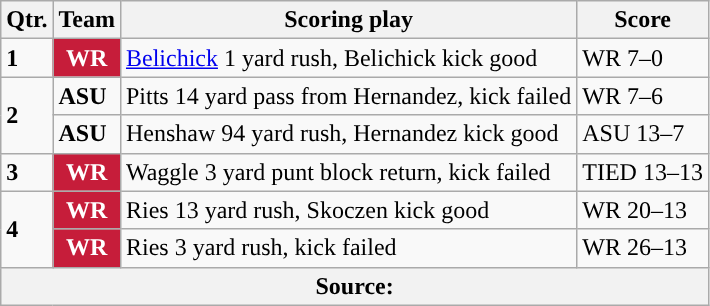<table class="wikitable">
<tr>
<th>Qtr.</th>
<th>Team</th>
<th>Scoring play</th>
<th>Score</th>
</tr>
<tr>
<td><strong>1</strong></td>
<td style="background:#c61d3a; color:white; text-align:center"><strong>WR</strong></td>
<td><a href='#'>Belichick</a> 1 yard rush, Belichick kick good</td>
<td>WR 7–0</td>
</tr>
<tr>
<td rowspan=2><strong>2</strong></td>
<td><strong>ASU</strong></td>
<td>Pitts 14 yard pass from Hernandez, kick failed</td>
<td>WR 7–6</td>
</tr>
<tr>
<td><strong>ASU</strong></td>
<td>Henshaw 94 yard rush, Hernandez kick good</td>
<td>ASU 13–7</td>
</tr>
<tr>
<td><strong>3</strong></td>
<td style="background:#c61d3a; color:white; text-align:center"><strong>WR</strong></td>
<td>Waggle 3 yard punt block return, kick failed</td>
<td>TIED 13–13</td>
</tr>
<tr>
<td rowspan=2><strong>4</strong></td>
<td style="background:#c61d3a; color:white; text-align:center"><strong>WR</strong></td>
<td>Ries 13 yard rush, Skoczen kick good</td>
<td>WR 20–13</td>
</tr>
<tr>
<td style="background:#c61d3a; color:white; text-align:center"><strong>WR</strong></td>
<td>Ries 3 yard rush, kick failed</td>
<td>WR 26–13</td>
</tr>
<tr>
<th colspan=4>Source:</th>
</tr>
</table>
